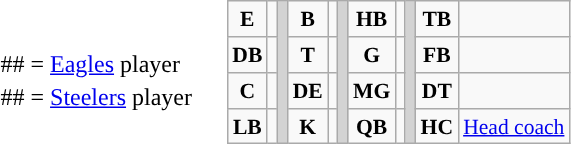<table border=0 cellspacing="0" cellpadding="8">
<tr>
<td><br><table style="margin: 0.75em 0 0 0.5em;">
<tr>
<td>##</td>
<td>= <a href='#'>Eagles</a> player</td>
<td></td>
</tr>
<tr>
<td>##</td>
<td>= <a href='#'>Steelers</a> player</td>
<td></td>
</tr>
</table>
</td>
<td cellspacing="2"><br><table class="wikitable" style="font-size:90%;">
<tr>
<td style="text-align:center;"><strong>E</strong></td>
<td style="text-align:left;"></td>
<td rowSpan="4" style="background-color:lightgrey;"></td>
<td style="text-align:center;"><strong>B</strong></td>
<td style="text-align:left;"></td>
<td rowSpan="4" style="background-color:lightgrey;"></td>
<td style="text-align:center;"><strong>HB</strong></td>
<td style="text-align:left;"></td>
<td rowSpan="4" style="background-color:lightgrey;"></td>
<td style="text-align:center;"><strong>TB</strong></td>
<td style="text-align:left;"></td>
</tr>
<tr>
<td style="text-align:center;"><strong>DB</strong></td>
<td style="text-align:left;"></td>
<td style="text-align:center;"><strong>T</strong></td>
<td style="text-align:left;"></td>
<td style="text-align:center;"><strong>G</strong></td>
<td style="text-align:left;"></td>
<td style="text-align:center;"><strong>FB</strong></td>
<td style="text-align:left;"></td>
</tr>
<tr>
<td style="text-align:center;"><strong>C</strong></td>
<td style="text-align:left;"></td>
<td style="text-align:center;"><strong>DE</strong></td>
<td style="text-align:left;"></td>
<td style="text-align:center;"><strong>MG</strong></td>
<td style="text-align:left;"></td>
<td style="text-align:center;"><strong>DT</strong></td>
<td style="text-align:left;"></td>
</tr>
<tr>
<td style="text-align:center;"><strong>LB</strong></td>
<td style="text-align:left;"></td>
<td style="text-align:center;"><strong>K</strong></td>
<td style="text-align:left;"></td>
<td style="text-align:center;"><strong>QB</strong></td>
<td style="text-align:left;"></td>
<td style="text-align:center;"><strong>HC</strong></td>
<td style="text-align:left;"><a href='#'>Head coach</a></td>
</tr>
</table>
</td>
</tr>
</table>
